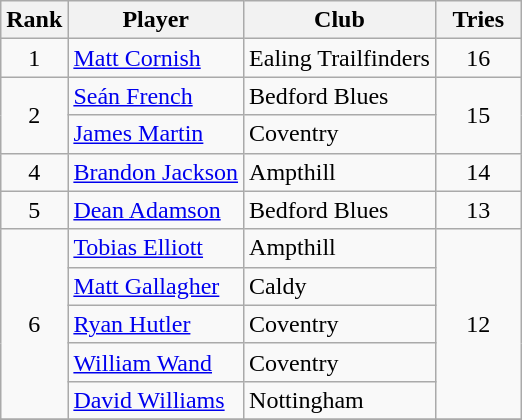<table class="wikitable" style="text-align:center">
<tr>
<th>Rank</th>
<th>Player</th>
<th>Club</th>
<th style="width:50px;">Tries</th>
</tr>
<tr>
<td>1</td>
<td align=left> <a href='#'>Matt Cornish</a></td>
<td>Ealing Trailfinders</td>
<td>16</td>
</tr>
<tr>
<td rowspan=2>2</td>
<td align=left> <a href='#'>Seán French</a></td>
<td align=left>Bedford Blues</td>
<td rowspan=2>15</td>
</tr>
<tr>
<td align=left> <a href='#'>James Martin</a></td>
<td align=left>Coventry</td>
</tr>
<tr>
<td>4</td>
<td align=left> <a href='#'>Brandon Jackson</a></td>
<td align=left>Ampthill</td>
<td>14</td>
</tr>
<tr>
<td>5</td>
<td align=left> <a href='#'>Dean Adamson</a></td>
<td align=left>Bedford Blues</td>
<td>13</td>
</tr>
<tr>
<td rowspan=5>6</td>
<td align=left> <a href='#'>Tobias Elliott</a></td>
<td align=left>Ampthill</td>
<td rowspan=5>12</td>
</tr>
<tr>
<td align=left> <a href='#'>Matt Gallagher</a></td>
<td align=left>Caldy</td>
</tr>
<tr>
<td align=left> <a href='#'>Ryan Hutler</a></td>
<td align=left>Coventry</td>
</tr>
<tr>
<td align=left> <a href='#'>William Wand</a></td>
<td align=left>Coventry</td>
</tr>
<tr>
<td align=left> <a href='#'>David Williams</a></td>
<td align=left>Nottingham</td>
</tr>
<tr>
</tr>
</table>
